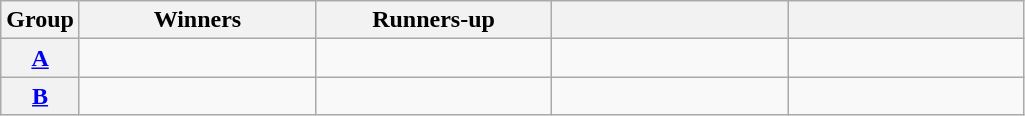<table class=wikitable>
<tr>
<th>Group</th>
<th width=150>Winners</th>
<th width=150>Runners-up</th>
<th width=150></th>
<th width=150></th>
</tr>
<tr>
<th><a href='#'>A</a></th>
<td></td>
<td></td>
<td></td>
<td></td>
</tr>
<tr>
<th><a href='#'>B</a></th>
<td></td>
<td></td>
<td></td>
<td></td>
</tr>
</table>
